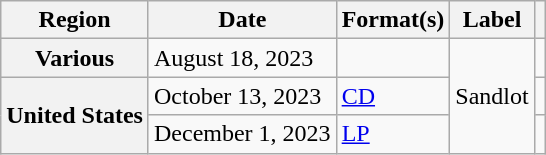<table class="wikitable plainrowheaders">
<tr>
<th scope="col">Region</th>
<th scope="col">Date</th>
<th scope="col">Format(s)</th>
<th scope="col">Label</th>
<th scope="col"></th>
</tr>
<tr>
<th scope="row">Various</th>
<td>August 18, 2023</td>
<td></td>
<td rowspan="3">Sandlot</td>
<td style="text-align:center;"></td>
</tr>
<tr>
<th rowspan="2" scope="row">United States</th>
<td>October 13, 2023</td>
<td><a href='#'>CD</a></td>
<td style="text-align:center;"></td>
</tr>
<tr>
<td>December 1, 2023</td>
<td><a href='#'>LP</a></td>
<td style="text-align:center;"></td>
</tr>
</table>
